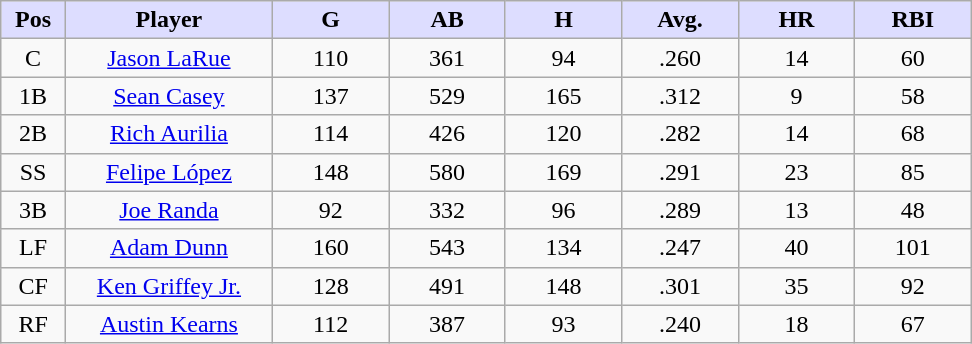<table class="wikitable sortable">
<tr>
<th style="background:#ddf; width:5%;">Pos</th>
<th style="background:#ddf; width:16%;">Player</th>
<th style="background:#ddf; width:9%;">G</th>
<th style="background:#ddf; width:9%;">AB</th>
<th style="background:#ddf; width:9%;">H</th>
<th style="background:#ddf; width:9%;">Avg.</th>
<th style="background:#ddf; width:9%;">HR</th>
<th style="background:#ddf; width:9%;">RBI</th>
</tr>
<tr align=center>
<td>C</td>
<td><a href='#'>Jason LaRue</a></td>
<td>110</td>
<td>361</td>
<td>94</td>
<td>.260</td>
<td>14</td>
<td>60</td>
</tr>
<tr align=center>
<td>1B</td>
<td><a href='#'>Sean Casey</a></td>
<td>137</td>
<td>529</td>
<td>165</td>
<td>.312</td>
<td>9</td>
<td>58</td>
</tr>
<tr align=center>
<td>2B</td>
<td><a href='#'>Rich Aurilia</a></td>
<td>114</td>
<td>426</td>
<td>120</td>
<td>.282</td>
<td>14</td>
<td>68</td>
</tr>
<tr align=center>
<td>SS</td>
<td><a href='#'>Felipe López</a></td>
<td>148</td>
<td>580</td>
<td>169</td>
<td>.291</td>
<td>23</td>
<td>85</td>
</tr>
<tr align=center>
<td>3B</td>
<td><a href='#'>Joe Randa</a></td>
<td>92</td>
<td>332</td>
<td>96</td>
<td>.289</td>
<td>13</td>
<td>48</td>
</tr>
<tr align=center>
<td>LF</td>
<td><a href='#'>Adam Dunn</a></td>
<td>160</td>
<td>543</td>
<td>134</td>
<td>.247</td>
<td>40</td>
<td>101</td>
</tr>
<tr align=center>
<td>CF</td>
<td><a href='#'>Ken Griffey Jr.</a></td>
<td>128</td>
<td>491</td>
<td>148</td>
<td>.301</td>
<td>35</td>
<td>92</td>
</tr>
<tr align=center>
<td>RF</td>
<td><a href='#'>Austin Kearns</a></td>
<td>112</td>
<td>387</td>
<td>93</td>
<td>.240</td>
<td>18</td>
<td>67</td>
</tr>
</table>
